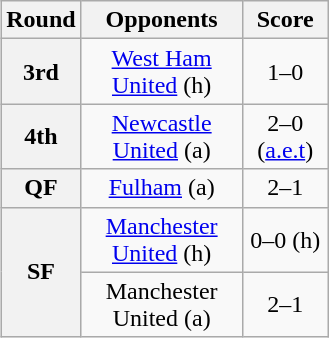<table class="wikitable plainrowheaders" style="text-align:center;margin-left:1em;float:right">
<tr>
<th scope="col" style="width:25px;">Round</th>
<th scope="col" style="width:100px;">Opponents</th>
<th scope="col" style="width:50px;">Score</th>
</tr>
<tr>
<th scope=row style="text-align:center">3rd</th>
<td><a href='#'>West Ham United</a> (h)</td>
<td>1–0</td>
</tr>
<tr>
<th scope=row style="text-align:center">4th</th>
<td><a href='#'>Newcastle United</a> (a)</td>
<td>2–0 (<a href='#'>a.e.t</a>)</td>
</tr>
<tr>
<th scope=row style="text-align:center">QF</th>
<td><a href='#'>Fulham</a> (a)</td>
<td>2–1</td>
</tr>
<tr>
<th scope=row style="text-align:center" rowspan="2">SF</th>
<td><a href='#'>Manchester United</a> (h)</td>
<td>0–0 (h)</td>
</tr>
<tr>
<td>Manchester United (a)</td>
<td>2–1</td>
</tr>
</table>
